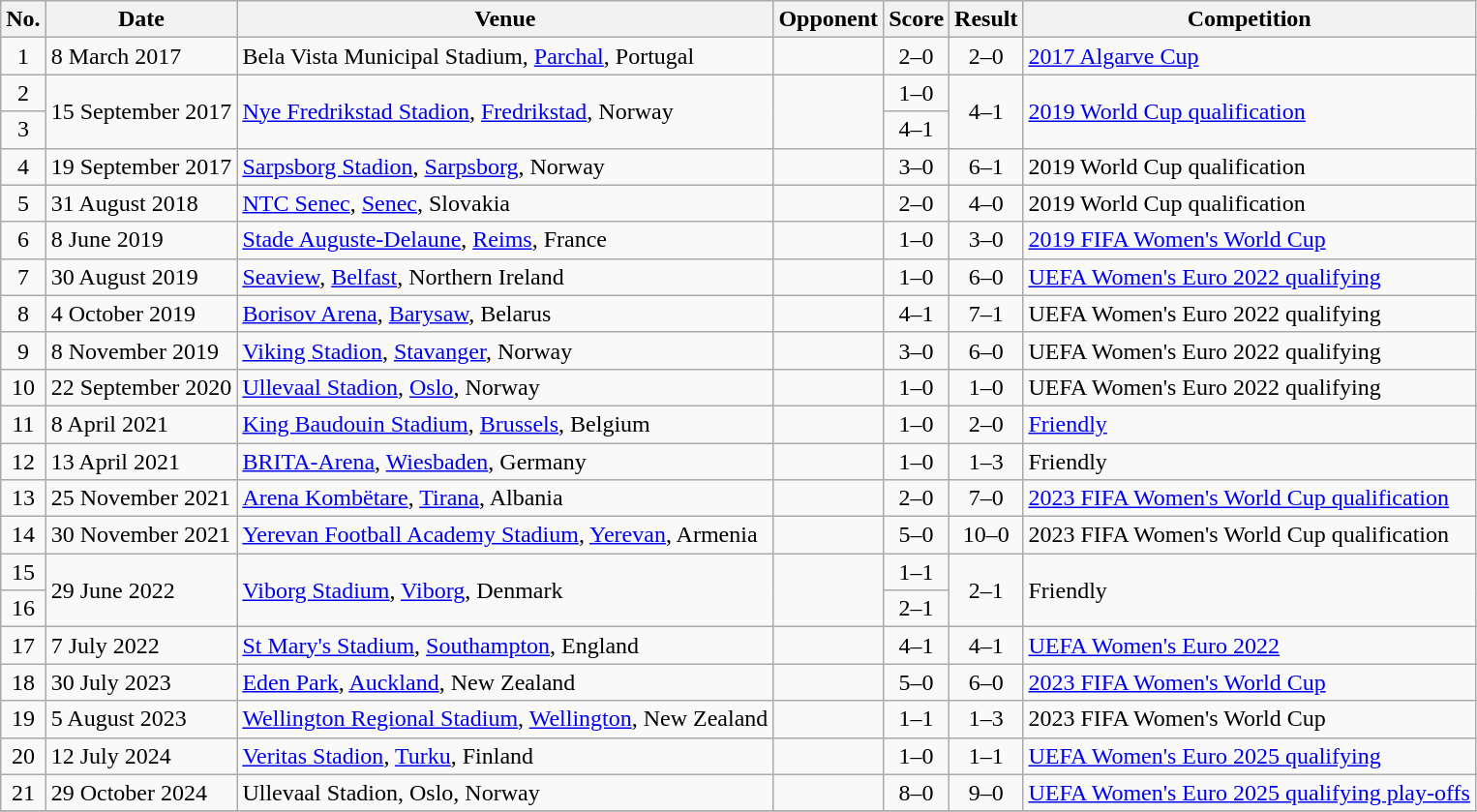<table class="wikitable sortable">
<tr>
<th scope="col">No.</th>
<th scope="col">Date</th>
<th scope="col">Venue</th>
<th scope="col">Opponent</th>
<th scope="col">Score</th>
<th scope="col">Result</th>
<th scope="col">Competition</th>
</tr>
<tr>
<td align=center>1</td>
<td>8 March 2017</td>
<td>Bela Vista Municipal Stadium, <a href='#'>Parchal</a>, Portugal</td>
<td></td>
<td align=center>2–0</td>
<td align=center>2–0</td>
<td><a href='#'>2017 Algarve Cup</a></td>
</tr>
<tr>
<td align=center>2</td>
<td rowspan=2>15 September 2017</td>
<td rowspan=2><a href='#'>Nye Fredrikstad Stadion</a>, <a href='#'>Fredrikstad</a>, Norway</td>
<td rowspan=2></td>
<td align=center>1–0</td>
<td align=center rowspan=2>4–1</td>
<td rowspan=2><a href='#'>2019 World Cup qualification</a></td>
</tr>
<tr>
<td align=center>3</td>
<td align=center>4–1</td>
</tr>
<tr>
<td align=center>4</td>
<td>19 September 2017</td>
<td><a href='#'>Sarpsborg Stadion</a>, <a href='#'>Sarpsborg</a>, Norway</td>
<td></td>
<td align=center>3–0</td>
<td align=center>6–1</td>
<td>2019 World Cup qualification</td>
</tr>
<tr>
<td align=center>5</td>
<td>31 August 2018</td>
<td><a href='#'>NTC Senec</a>, <a href='#'>Senec</a>, Slovakia</td>
<td></td>
<td align=center>2–0</td>
<td align=center>4–0</td>
<td>2019 World Cup qualification</td>
</tr>
<tr>
<td align=center>6</td>
<td>8 June 2019</td>
<td><a href='#'>Stade Auguste-Delaune</a>, <a href='#'>Reims</a>, France</td>
<td></td>
<td align=center>1–0</td>
<td align=center>3–0</td>
<td><a href='#'>2019 FIFA Women's World Cup</a></td>
</tr>
<tr>
<td align=center>7</td>
<td>30 August 2019</td>
<td><a href='#'>Seaview</a>, <a href='#'>Belfast</a>, Northern Ireland</td>
<td></td>
<td align=center>1–0</td>
<td align=center>6–0</td>
<td><a href='#'>UEFA Women's Euro 2022 qualifying</a></td>
</tr>
<tr>
<td align=center>8</td>
<td>4 October 2019</td>
<td><a href='#'>Borisov Arena</a>, <a href='#'>Barysaw</a>, Belarus</td>
<td></td>
<td align=center>4–1</td>
<td align=center>7–1</td>
<td>UEFA Women's Euro 2022 qualifying</td>
</tr>
<tr>
<td align=center>9</td>
<td>8 November 2019</td>
<td><a href='#'>Viking Stadion</a>, <a href='#'>Stavanger</a>, Norway</td>
<td></td>
<td align=center>3–0</td>
<td align=center>6–0</td>
<td>UEFA Women's Euro 2022 qualifying</td>
</tr>
<tr>
<td align=center>10</td>
<td>22 September 2020</td>
<td><a href='#'>Ullevaal Stadion</a>, <a href='#'>Oslo</a>, Norway</td>
<td></td>
<td align=center>1–0</td>
<td align=center>1–0</td>
<td>UEFA Women's Euro 2022 qualifying</td>
</tr>
<tr>
<td align=center>11</td>
<td>8 April 2021</td>
<td><a href='#'>King Baudouin Stadium</a>, <a href='#'>Brussels</a>, Belgium</td>
<td></td>
<td align=center>1–0</td>
<td align=center>2–0</td>
<td><a href='#'>Friendly</a></td>
</tr>
<tr>
<td align=center>12</td>
<td>13 April 2021</td>
<td><a href='#'>BRITA-Arena</a>, <a href='#'>Wiesbaden</a>, Germany</td>
<td></td>
<td align=center>1–0</td>
<td align=center>1–3</td>
<td>Friendly</td>
</tr>
<tr>
<td align=center>13</td>
<td>25 November 2021</td>
<td><a href='#'>Arena Kombëtare</a>, <a href='#'>Tirana</a>, Albania</td>
<td></td>
<td align=center>2–0</td>
<td align=center>7–0</td>
<td><a href='#'>2023 FIFA Women's World Cup qualification</a></td>
</tr>
<tr>
<td align=center>14</td>
<td>30 November 2021</td>
<td><a href='#'>Yerevan Football Academy Stadium</a>, <a href='#'>Yerevan</a>, Armenia</td>
<td></td>
<td align=center>5–0</td>
<td align=center>10–0</td>
<td>2023 FIFA Women's World Cup qualification</td>
</tr>
<tr>
<td align=center>15</td>
<td rowspan=2>29 June 2022</td>
<td rowspan=2><a href='#'>Viborg Stadium</a>, <a href='#'>Viborg</a>, Denmark</td>
<td rowspan=2></td>
<td align=center>1–1</td>
<td rowspan=2 align=center>2–1</td>
<td rowspan=2>Friendly</td>
</tr>
<tr>
<td align=center>16</td>
<td align=center>2–1</td>
</tr>
<tr>
<td align=center>17</td>
<td>7 July 2022</td>
<td><a href='#'>St Mary's Stadium</a>, <a href='#'>Southampton</a>, England</td>
<td></td>
<td align=center>4–1</td>
<td align=center>4–1</td>
<td><a href='#'>UEFA Women's Euro 2022</a></td>
</tr>
<tr>
<td align=center>18</td>
<td>30 July 2023</td>
<td><a href='#'>Eden Park</a>, <a href='#'>Auckland</a>, New Zealand</td>
<td></td>
<td align=center>5–0</td>
<td align=center>6–0</td>
<td><a href='#'>2023 FIFA Women's World Cup</a></td>
</tr>
<tr>
<td align=center>19</td>
<td>5 August 2023</td>
<td><a href='#'>Wellington Regional Stadium</a>, <a href='#'>Wellington</a>, New Zealand</td>
<td></td>
<td align=center>1–1</td>
<td align=center>1–3</td>
<td>2023 FIFA Women's World Cup</td>
</tr>
<tr>
<td align=center>20</td>
<td>12 July 2024</td>
<td><a href='#'>Veritas Stadion</a>, <a href='#'>Turku</a>, Finland</td>
<td></td>
<td align=center>1–0</td>
<td align=center>1–1</td>
<td><a href='#'>UEFA Women's Euro 2025 qualifying</a></td>
</tr>
<tr>
<td align=center>21</td>
<td>29 October 2024</td>
<td>Ullevaal Stadion, Oslo, Norway</td>
<td></td>
<td align=center>8–0</td>
<td align=center>9–0</td>
<td><a href='#'>UEFA Women's Euro 2025 qualifying play-offs</a></td>
</tr>
<tr>
</tr>
</table>
